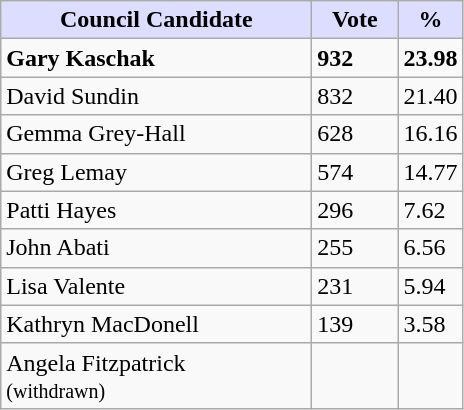<table class="wikitable sortable">
<tr>
<th style="background:#ddf; width:200px;">Council Candidate</th>
<th style="background:#ddf; width:50px;">Vote</th>
<th style="background:#ddf; width:30px;">%</th>
</tr>
<tr>
<td><strong>Gary Kaschak</strong></td>
<td><strong>932</strong></td>
<td><strong>23.98</strong></td>
</tr>
<tr>
<td>David Sundin</td>
<td>832</td>
<td>21.40</td>
</tr>
<tr>
<td>Gemma Grey-Hall</td>
<td>628</td>
<td>16.16</td>
</tr>
<tr>
<td>Greg Lemay</td>
<td>574</td>
<td>14.77</td>
</tr>
<tr>
<td>Patti Hayes</td>
<td>296</td>
<td>7.62</td>
</tr>
<tr>
<td>John Abati</td>
<td>255</td>
<td>6.56</td>
</tr>
<tr>
<td>Lisa Valente</td>
<td>231</td>
<td>5.94</td>
</tr>
<tr>
<td>Kathryn MacDonell</td>
<td>139</td>
<td>3.58</td>
</tr>
<tr>
<td>Angela Fitzpatrick<br><small>(withdrawn)</small></td>
<td></td>
<td></td>
</tr>
</table>
